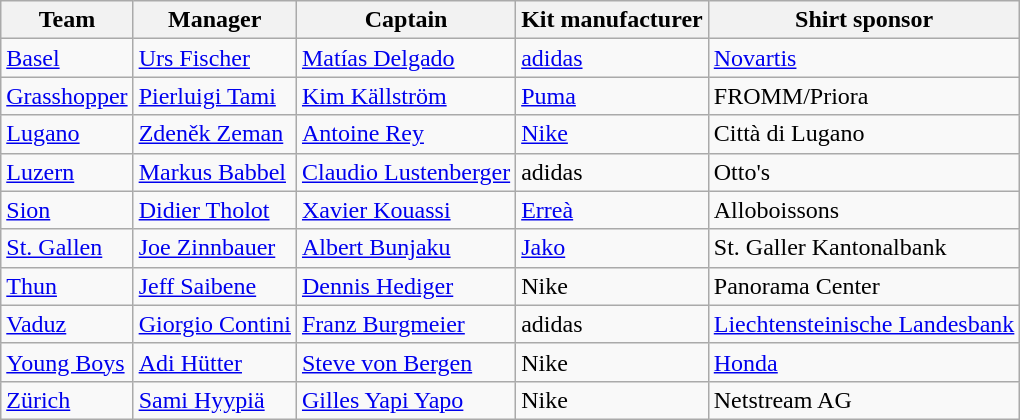<table class="wikitable sortable" style="text-align: left;">
<tr>
<th>Team</th>
<th>Manager</th>
<th>Captain</th>
<th>Kit manufacturer</th>
<th>Shirt sponsor</th>
</tr>
<tr>
<td><a href='#'>Basel</a></td>
<td align=left> <a href='#'>Urs Fischer</a></td>
<td align=left> <a href='#'>Matías Delgado</a></td>
<td><a href='#'>adidas</a></td>
<td><a href='#'>Novartis</a></td>
</tr>
<tr>
<td><a href='#'>Grasshopper</a></td>
<td align=left> <a href='#'>Pierluigi Tami</a></td>
<td align=left> <a href='#'>Kim Källström</a></td>
<td><a href='#'>Puma</a></td>
<td>FROMM/Priora</td>
</tr>
<tr>
<td><a href='#'>Lugano</a></td>
<td align=left> <a href='#'>Zdeněk Zeman</a></td>
<td align=left> <a href='#'>Antoine Rey</a></td>
<td><a href='#'>Nike</a></td>
<td>Città di Lugano</td>
</tr>
<tr>
<td><a href='#'>Luzern</a></td>
<td align=left> <a href='#'>Markus Babbel</a></td>
<td align=left> <a href='#'>Claudio Lustenberger</a></td>
<td>adidas</td>
<td>Otto's</td>
</tr>
<tr>
<td><a href='#'>Sion</a></td>
<td align=left> <a href='#'>Didier Tholot</a></td>
<td align=left> <a href='#'>Xavier Kouassi</a></td>
<td><a href='#'>Erreà</a></td>
<td>Alloboissons</td>
</tr>
<tr>
<td><a href='#'>St. Gallen</a></td>
<td align=left> <a href='#'>Joe Zinnbauer</a></td>
<td align=left> <a href='#'>Albert Bunjaku</a></td>
<td><a href='#'>Jako</a></td>
<td>St. Galler Kantonalbank</td>
</tr>
<tr>
<td><a href='#'>Thun</a></td>
<td align=left> <a href='#'>Jeff Saibene</a></td>
<td align=left> <a href='#'>Dennis Hediger</a></td>
<td>Nike</td>
<td>Panorama Center</td>
</tr>
<tr>
<td><a href='#'>Vaduz</a></td>
<td align=left> <a href='#'>Giorgio Contini</a></td>
<td align=left> <a href='#'>Franz Burgmeier</a></td>
<td>adidas</td>
<td><a href='#'>Liechtensteinische Landesbank</a></td>
</tr>
<tr>
<td><a href='#'>Young Boys</a></td>
<td align=left> <a href='#'>Adi Hütter</a></td>
<td align=left> <a href='#'>Steve von Bergen</a></td>
<td>Nike</td>
<td><a href='#'>Honda</a></td>
</tr>
<tr>
<td><a href='#'>Zürich</a></td>
<td align=left> <a href='#'>Sami Hyypiä</a></td>
<td align=left> <a href='#'>Gilles Yapi Yapo</a></td>
<td>Nike</td>
<td>Netstream AG</td>
</tr>
</table>
